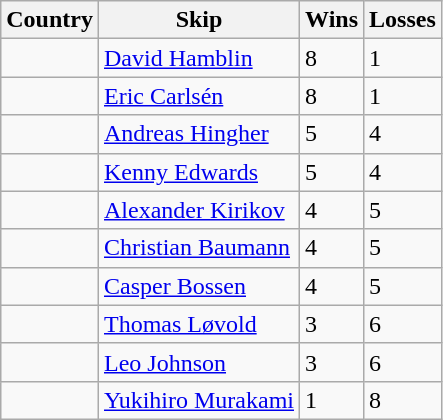<table class="wikitable">
<tr>
<th>Country</th>
<th>Skip</th>
<th>Wins</th>
<th>Losses</th>
</tr>
<tr>
<td></td>
<td><a href='#'>David Hamblin</a></td>
<td>8</td>
<td>1</td>
</tr>
<tr>
<td></td>
<td><a href='#'>Eric Carlsén</a></td>
<td>8</td>
<td>1</td>
</tr>
<tr>
<td></td>
<td><a href='#'>Andreas Hingher</a></td>
<td>5</td>
<td>4</td>
</tr>
<tr>
<td></td>
<td><a href='#'>Kenny Edwards</a></td>
<td>5</td>
<td>4</td>
</tr>
<tr>
<td></td>
<td><a href='#'>Alexander Kirikov</a></td>
<td>4</td>
<td>5</td>
</tr>
<tr>
<td></td>
<td><a href='#'>Christian Baumann</a></td>
<td>4</td>
<td>5</td>
</tr>
<tr>
<td></td>
<td><a href='#'>Casper Bossen</a></td>
<td>4</td>
<td>5</td>
</tr>
<tr>
<td></td>
<td><a href='#'>Thomas Løvold</a></td>
<td>3</td>
<td>6</td>
</tr>
<tr>
<td></td>
<td><a href='#'>Leo Johnson</a></td>
<td>3</td>
<td>6</td>
</tr>
<tr>
<td></td>
<td><a href='#'>Yukihiro Murakami</a></td>
<td>1</td>
<td>8</td>
</tr>
</table>
